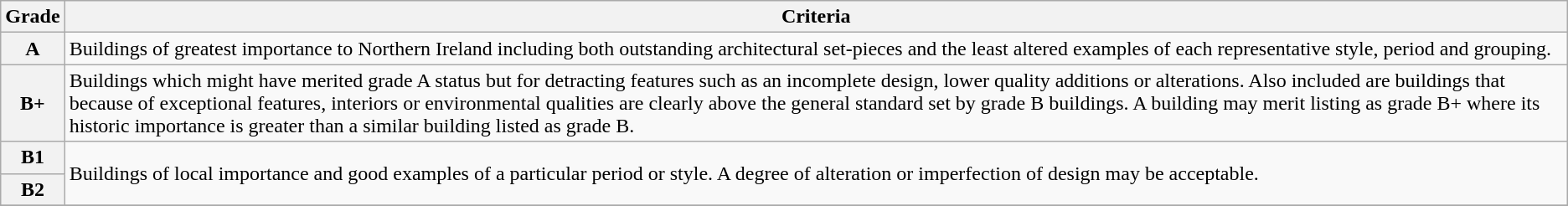<table class="wikitable" border="1">
<tr>
<th>Grade</th>
<th>Criteria</th>
</tr>
<tr>
<th>A</th>
<td>Buildings of greatest importance to Northern Ireland including both outstanding architectural set-pieces and the least altered examples of each representative style, period and grouping.</td>
</tr>
<tr>
<th>B+</th>
<td>Buildings which might have merited grade A status but for detracting features such as an incomplete design, lower quality additions or alterations. Also included are buildings that because of exceptional features, interiors or environmental qualities are clearly above the general standard set by grade B buildings. A building may merit listing as grade B+ where its historic importance is greater than a similar building listed as grade B.</td>
</tr>
<tr>
<th>B1</th>
<td rowspan="2">Buildings of local importance and good examples of a particular period or style. A degree of alteration or imperfection of design may be acceptable.</td>
</tr>
<tr>
<th>B2</th>
</tr>
<tr>
</tr>
</table>
